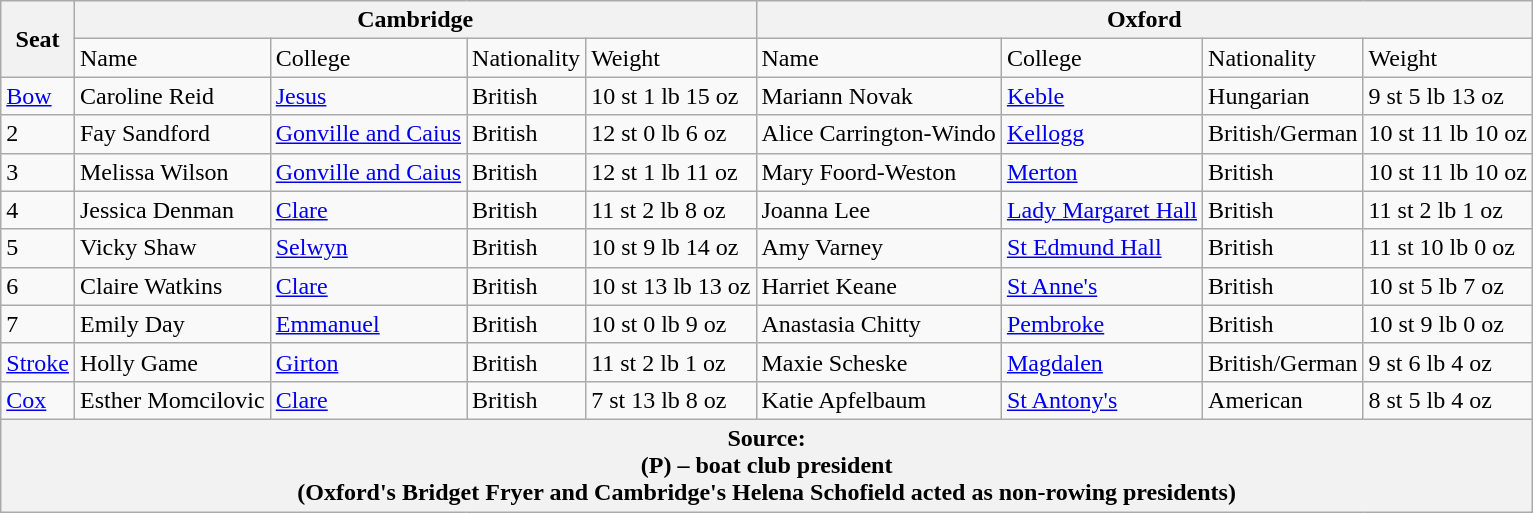<table class=wikitable>
<tr>
<th rowspan="2">Seat</th>
<th colspan="4">Cambridge <br> </th>
<th colspan="4">Oxford <br> </th>
</tr>
<tr>
<td>Name</td>
<td>College</td>
<td>Nationality</td>
<td>Weight</td>
<td>Name</td>
<td>College</td>
<td>Nationality</td>
<td>Weight</td>
</tr>
<tr>
<td><a href='#'>Bow</a></td>
<td>Caroline Reid</td>
<td><a href='#'>Jesus</a></td>
<td>British</td>
<td>10 st 1 lb 15 oz</td>
<td>Mariann Novak</td>
<td><a href='#'>Keble</a></td>
<td>Hungarian</td>
<td>9 st 5 lb 13 oz</td>
</tr>
<tr>
<td>2</td>
<td>Fay Sandford</td>
<td><a href='#'>Gonville and Caius</a></td>
<td>British</td>
<td>12 st 0 lb 6 oz</td>
<td>Alice Carrington-Windo</td>
<td><a href='#'>Kellogg</a></td>
<td>British/German</td>
<td>10 st 11 lb 10 oz</td>
</tr>
<tr>
<td>3</td>
<td>Melissa Wilson</td>
<td><a href='#'>Gonville and Caius</a></td>
<td>British</td>
<td>12 st 1 lb 11 oz</td>
<td>Mary Foord-Weston</td>
<td><a href='#'>Merton</a></td>
<td>British</td>
<td>10 st 11 lb 10 oz</td>
</tr>
<tr>
<td>4</td>
<td>Jessica Denman</td>
<td><a href='#'>Clare</a></td>
<td>British</td>
<td>11 st 2 lb 8 oz</td>
<td>Joanna Lee</td>
<td><a href='#'>Lady Margaret Hall</a></td>
<td>British</td>
<td>11 st 2 lb 1 oz</td>
</tr>
<tr>
<td>5</td>
<td>Vicky Shaw</td>
<td><a href='#'>Selwyn</a></td>
<td>British</td>
<td>10 st 9 lb 14 oz</td>
<td>Amy Varney</td>
<td><a href='#'>St Edmund Hall</a></td>
<td>British</td>
<td>11 st 10 lb 0 oz</td>
</tr>
<tr>
<td>6</td>
<td>Claire Watkins</td>
<td><a href='#'>Clare</a></td>
<td>British</td>
<td>10 st 13 lb 13 oz</td>
<td>Harriet Keane</td>
<td><a href='#'>St Anne's</a></td>
<td>British</td>
<td>10 st 5 lb 7 oz</td>
</tr>
<tr>
<td>7</td>
<td>Emily Day</td>
<td><a href='#'>Emmanuel</a></td>
<td>British</td>
<td>10 st 0 lb 9 oz</td>
<td>Anastasia Chitty</td>
<td><a href='#'>Pembroke</a></td>
<td>British</td>
<td>10 st 9 lb 0 oz</td>
</tr>
<tr>
<td><a href='#'>Stroke</a></td>
<td>Holly Game</td>
<td><a href='#'>Girton</a></td>
<td>British</td>
<td>11 st 2 lb 1 oz</td>
<td>Maxie Scheske</td>
<td><a href='#'>Magdalen</a></td>
<td>British/German</td>
<td>9 st 6 lb 4 oz</td>
</tr>
<tr>
<td><a href='#'>Cox</a></td>
<td>Esther Momcilovic</td>
<td><a href='#'>Clare</a></td>
<td>British</td>
<td>7 st 13 lb 8 oz</td>
<td>Katie Apfelbaum</td>
<td><a href='#'>St Antony's</a></td>
<td>American</td>
<td>8 st 5 lb 4 oz</td>
</tr>
<tr>
<th colspan="9">Source:<br>(P) – boat club president<br>(Oxford's Bridget Fryer and Cambridge's Helena Schofield acted as non-rowing presidents)</th>
</tr>
</table>
